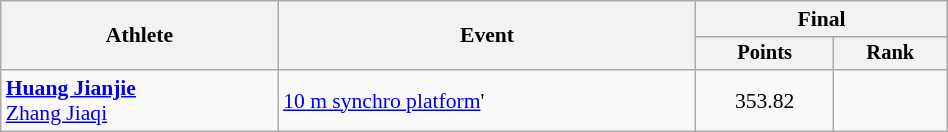<table class="wikitable" style="text-align:center; font-size:90%; width:50%;">
<tr>
<th rowspan=2>Athlete</th>
<th rowspan=2>Event</th>
<th colspan=2>Final</th>
</tr>
<tr style="font-size:95%">
<th>Points</th>
<th>Rank</th>
</tr>
<tr>
<td align=left><strong><a href='#'>Huang Jianjie</a></strong><br><a href='#'>Zhang Jiaqi</a></td>
<td align=left><a href='#'>10 m synchro platform</a>'</td>
<td>353.82</td>
<td></td>
</tr>
</table>
